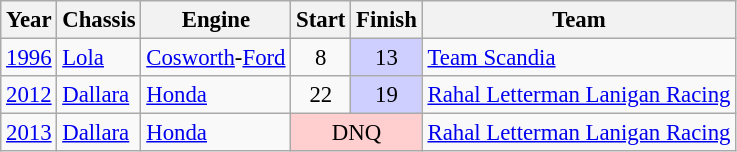<table class="wikitable" style="font-size: 95%;">
<tr>
<th>Year</th>
<th>Chassis</th>
<th>Engine</th>
<th>Start</th>
<th>Finish</th>
<th>Team</th>
</tr>
<tr>
<td><a href='#'>1996</a></td>
<td><a href='#'>Lola</a></td>
<td><a href='#'>Cosworth</a>-<a href='#'>Ford</a></td>
<td align=center>8</td>
<td align=center style="background:#CFCFFF;">13</td>
<td><a href='#'>Team Scandia</a></td>
</tr>
<tr>
<td><a href='#'>2012</a></td>
<td><a href='#'>Dallara</a></td>
<td><a href='#'>Honda</a></td>
<td align=center>22</td>
<td align=center style="background:#CFCFFF;">19</td>
<td><a href='#'>Rahal Letterman Lanigan Racing</a></td>
</tr>
<tr>
<td><a href='#'>2013</a></td>
<td><a href='#'>Dallara</a></td>
<td><a href='#'>Honda</a></td>
<td colspan=2 align=center style="background:#FFCFCF;">DNQ</td>
<td><a href='#'>Rahal Letterman Lanigan Racing</a></td>
</tr>
</table>
